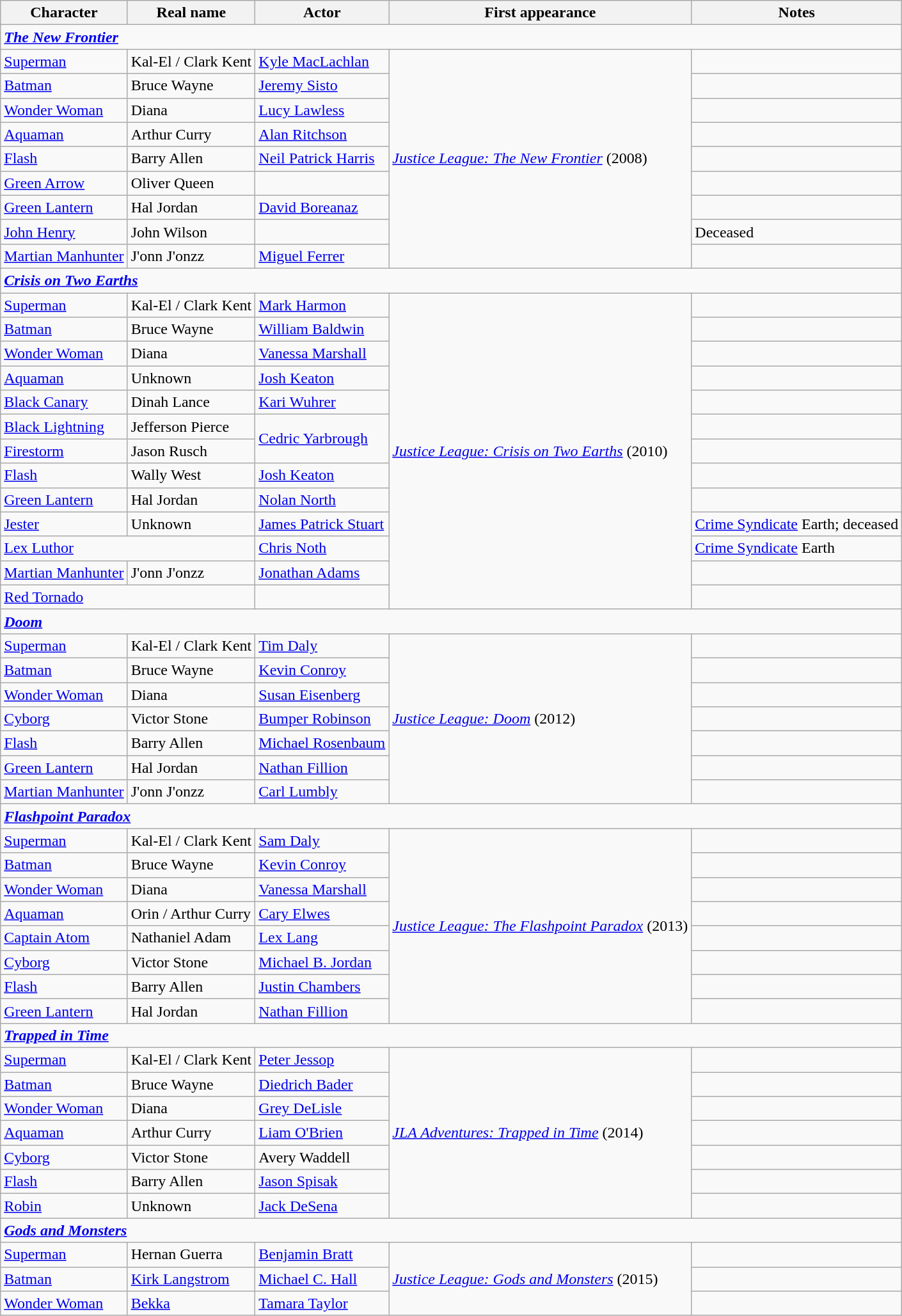<table class="wikitable">
<tr>
<th>Character</th>
<th>Real name</th>
<th>Actor</th>
<th>First appearance</th>
<th>Notes</th>
</tr>
<tr>
<td colspan="5"><strong><em><a href='#'>The New Frontier</a></em></strong></td>
</tr>
<tr>
<td><a href='#'>Superman</a></td>
<td>Kal-El / Clark Kent</td>
<td><a href='#'>Kyle MacLachlan</a></td>
<td rowspan="9"><em><a href='#'>Justice League: The New Frontier</a></em> (2008)</td>
<td></td>
</tr>
<tr>
<td><a href='#'>Batman</a></td>
<td>Bruce Wayne</td>
<td><a href='#'>Jeremy Sisto</a></td>
<td></td>
</tr>
<tr>
<td><a href='#'>Wonder Woman</a></td>
<td>Diana</td>
<td><a href='#'>Lucy Lawless</a></td>
<td></td>
</tr>
<tr>
<td><a href='#'>Aquaman</a></td>
<td>Arthur Curry</td>
<td><a href='#'>Alan Ritchson</a></td>
<td></td>
</tr>
<tr>
<td><a href='#'>Flash</a></td>
<td>Barry Allen</td>
<td><a href='#'>Neil Patrick Harris</a></td>
<td></td>
</tr>
<tr>
<td><a href='#'>Green Arrow</a></td>
<td>Oliver Queen</td>
<td></td>
<td></td>
</tr>
<tr>
<td><a href='#'>Green Lantern</a></td>
<td>Hal Jordan</td>
<td><a href='#'>David Boreanaz</a></td>
<td></td>
</tr>
<tr>
<td><a href='#'>John Henry</a></td>
<td>John Wilson</td>
<td></td>
<td>Deceased</td>
</tr>
<tr>
<td><a href='#'>Martian Manhunter</a></td>
<td>J'onn J'onzz</td>
<td><a href='#'>Miguel Ferrer</a></td>
<td></td>
</tr>
<tr>
<td colspan="5"><strong><em><a href='#'>Crisis on Two Earths</a></em></strong></td>
</tr>
<tr>
<td><a href='#'>Superman</a></td>
<td>Kal-El / Clark Kent</td>
<td><a href='#'>Mark Harmon</a></td>
<td rowspan="13"><em><a href='#'>Justice League: Crisis on Two Earths</a></em> (2010)</td>
<td></td>
</tr>
<tr>
<td><a href='#'>Batman</a></td>
<td>Bruce Wayne</td>
<td><a href='#'>William Baldwin</a></td>
<td></td>
</tr>
<tr>
<td><a href='#'>Wonder Woman</a></td>
<td>Diana</td>
<td><a href='#'>Vanessa Marshall</a></td>
<td></td>
</tr>
<tr>
<td><a href='#'>Aquaman</a></td>
<td>Unknown</td>
<td><a href='#'>Josh Keaton</a></td>
<td></td>
</tr>
<tr>
<td><a href='#'>Black Canary</a></td>
<td>Dinah Lance</td>
<td><a href='#'>Kari Wuhrer</a></td>
<td></td>
</tr>
<tr>
<td><a href='#'>Black Lightning</a></td>
<td>Jefferson Pierce</td>
<td rowspan="2"><a href='#'>Cedric Yarbrough</a></td>
<td></td>
</tr>
<tr>
<td><a href='#'>Firestorm</a></td>
<td>Jason Rusch</td>
<td></td>
</tr>
<tr>
<td><a href='#'>Flash</a></td>
<td>Wally West</td>
<td><a href='#'>Josh Keaton</a></td>
<td></td>
</tr>
<tr>
<td><a href='#'>Green Lantern</a></td>
<td>Hal Jordan</td>
<td><a href='#'>Nolan North</a></td>
<td></td>
</tr>
<tr>
<td><a href='#'>Jester</a></td>
<td>Unknown</td>
<td><a href='#'>James Patrick Stuart</a></td>
<td><a href='#'>Crime Syndicate</a> Earth; deceased</td>
</tr>
<tr>
<td colspan="2"><a href='#'>Lex Luthor</a></td>
<td><a href='#'>Chris Noth</a></td>
<td><a href='#'>Crime Syndicate</a> Earth</td>
</tr>
<tr>
<td><a href='#'>Martian Manhunter</a></td>
<td>J'onn J'onzz</td>
<td><a href='#'>Jonathan Adams</a></td>
<td></td>
</tr>
<tr>
<td colspan="2"><a href='#'>Red Tornado</a></td>
<td></td>
<td></td>
</tr>
<tr>
<td colspan="5"><strong><em><a href='#'>Doom</a></em></strong></td>
</tr>
<tr>
<td><a href='#'>Superman</a></td>
<td>Kal-El / Clark Kent</td>
<td><a href='#'>Tim Daly</a></td>
<td rowspan="7"><em><a href='#'>Justice League: Doom</a></em> (2012)</td>
<td></td>
</tr>
<tr>
<td><a href='#'>Batman</a></td>
<td>Bruce Wayne</td>
<td><a href='#'>Kevin Conroy</a></td>
<td></td>
</tr>
<tr>
<td><a href='#'>Wonder Woman</a></td>
<td>Diana</td>
<td><a href='#'>Susan Eisenberg</a></td>
<td></td>
</tr>
<tr>
<td><a href='#'>Cyborg</a></td>
<td>Victor Stone</td>
<td><a href='#'>Bumper Robinson</a></td>
<td></td>
</tr>
<tr>
<td><a href='#'>Flash</a></td>
<td>Barry Allen</td>
<td><a href='#'>Michael Rosenbaum</a></td>
<td></td>
</tr>
<tr>
<td><a href='#'>Green Lantern</a></td>
<td>Hal Jordan</td>
<td><a href='#'>Nathan Fillion</a></td>
<td></td>
</tr>
<tr>
<td><a href='#'>Martian Manhunter</a></td>
<td>J'onn J'onzz</td>
<td><a href='#'>Carl Lumbly</a></td>
<td></td>
</tr>
<tr>
<td colspan="5"><strong><em><a href='#'>Flashpoint Paradox</a></em></strong></td>
</tr>
<tr>
<td><a href='#'>Superman</a></td>
<td>Kal-El / Clark Kent</td>
<td><a href='#'>Sam Daly</a></td>
<td rowspan="8"><em><a href='#'>Justice League: The Flashpoint Paradox</a></em> (2013)</td>
<td></td>
</tr>
<tr>
<td><a href='#'>Batman</a></td>
<td>Bruce Wayne</td>
<td><a href='#'>Kevin Conroy</a></td>
<td></td>
</tr>
<tr>
<td><a href='#'>Wonder Woman</a></td>
<td>Diana</td>
<td><a href='#'>Vanessa Marshall</a></td>
<td></td>
</tr>
<tr>
<td><a href='#'>Aquaman</a></td>
<td>Orin / Arthur Curry</td>
<td><a href='#'>Cary Elwes</a></td>
<td></td>
</tr>
<tr>
<td><a href='#'>Captain Atom</a></td>
<td>Nathaniel Adam</td>
<td><a href='#'>Lex Lang</a></td>
<td></td>
</tr>
<tr>
<td><a href='#'>Cyborg</a></td>
<td>Victor Stone</td>
<td><a href='#'>Michael B. Jordan</a></td>
<td></td>
</tr>
<tr>
<td><a href='#'>Flash</a></td>
<td>Barry Allen</td>
<td><a href='#'>Justin Chambers</a></td>
<td></td>
</tr>
<tr>
<td><a href='#'>Green Lantern</a></td>
<td>Hal Jordan</td>
<td><a href='#'>Nathan Fillion</a></td>
<td></td>
</tr>
<tr>
<td colspan="5"><strong><em><a href='#'>Trapped in Time</a></em></strong></td>
</tr>
<tr>
<td><a href='#'>Superman</a></td>
<td>Kal-El / Clark Kent</td>
<td><a href='#'>Peter Jessop</a></td>
<td rowspan="7"><em><a href='#'>JLA Adventures: Trapped in Time</a></em> (2014)</td>
<td></td>
</tr>
<tr>
<td><a href='#'>Batman</a></td>
<td>Bruce Wayne</td>
<td><a href='#'>Diedrich Bader</a></td>
<td></td>
</tr>
<tr>
<td><a href='#'>Wonder Woman</a></td>
<td>Diana</td>
<td><a href='#'>Grey DeLisle</a></td>
<td></td>
</tr>
<tr>
<td><a href='#'>Aquaman</a></td>
<td>Arthur Curry</td>
<td><a href='#'>Liam O'Brien</a></td>
<td></td>
</tr>
<tr>
<td><a href='#'>Cyborg</a></td>
<td>Victor Stone</td>
<td>Avery Waddell</td>
<td></td>
</tr>
<tr>
<td><a href='#'>Flash</a></td>
<td>Barry Allen</td>
<td><a href='#'>Jason Spisak</a></td>
<td></td>
</tr>
<tr>
<td><a href='#'>Robin</a></td>
<td>Unknown</td>
<td><a href='#'>Jack DeSena</a></td>
<td></td>
</tr>
<tr>
<td colspan="5"><strong><em><a href='#'>Gods and Monsters</a></em></strong></td>
</tr>
<tr>
<td><a href='#'>Superman</a></td>
<td>Hernan Guerra</td>
<td><a href='#'>Benjamin Bratt</a></td>
<td rowspan="3"><em><a href='#'>Justice League: Gods and Monsters</a></em> (2015)</td>
<td></td>
</tr>
<tr>
<td><a href='#'>Batman</a></td>
<td><a href='#'>Kirk Langstrom</a></td>
<td><a href='#'>Michael C. Hall</a></td>
<td></td>
</tr>
<tr>
<td><a href='#'>Wonder Woman</a></td>
<td><a href='#'>Bekka</a></td>
<td><a href='#'>Tamara Taylor</a></td>
<td></td>
</tr>
</table>
